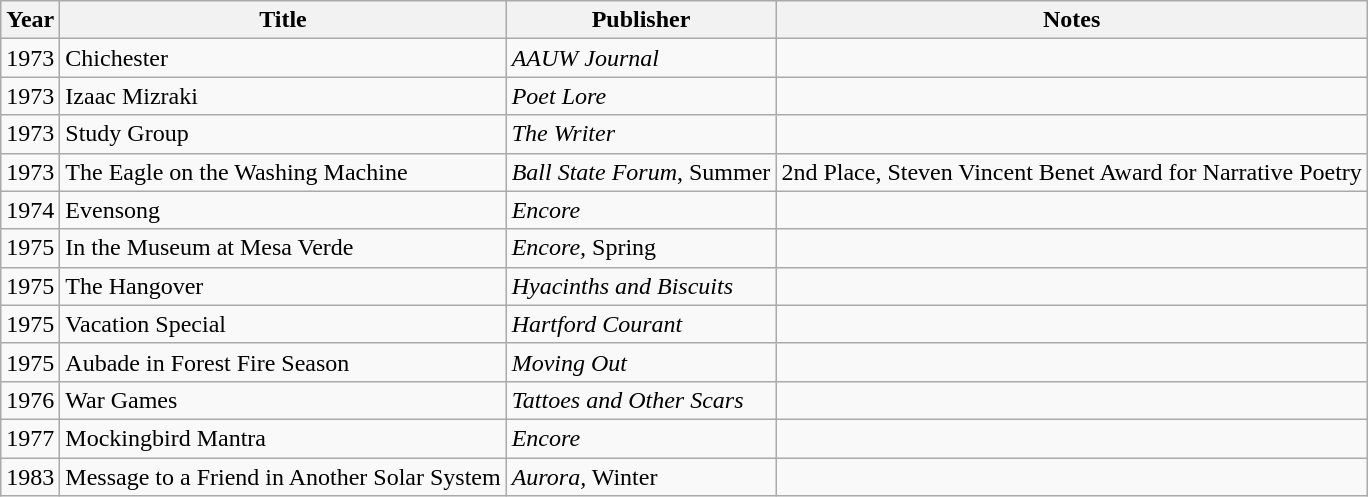<table class="wikitable">
<tr>
<th>Year</th>
<th>Title</th>
<th>Publisher</th>
<th>Notes</th>
</tr>
<tr>
<td>1973</td>
<td>Chichester</td>
<td><em>AAUW Journal</em></td>
<td></td>
</tr>
<tr>
<td>1973</td>
<td>Izaac Mizraki</td>
<td><em>Poet Lore</em></td>
<td></td>
</tr>
<tr>
<td>1973</td>
<td>Study Group</td>
<td><em>The Writer</em></td>
<td></td>
</tr>
<tr>
<td>1973</td>
<td>The Eagle on the Washing Machine</td>
<td><em>Ball State Forum</em>, Summer</td>
<td>2nd Place, Steven Vincent Benet Award for Narrative Poetry</td>
</tr>
<tr>
<td>1974</td>
<td>Evensong</td>
<td><em>Encore</em></td>
<td></td>
</tr>
<tr>
<td>1975</td>
<td>In the Museum at Mesa Verde</td>
<td><em>Encore,</em> Spring</td>
<td></td>
</tr>
<tr>
<td>1975</td>
<td>The Hangover</td>
<td><em>Hyacinths and Biscuits</em></td>
<td></td>
</tr>
<tr>
<td>1975</td>
<td>Vacation Special</td>
<td><em>Hartford Courant</em></td>
<td></td>
</tr>
<tr>
<td>1975</td>
<td>Aubade in Forest Fire Season</td>
<td><em>Moving Out</em></td>
<td></td>
</tr>
<tr>
<td>1976</td>
<td>War Games</td>
<td><em>Tattoes and Other Scars</em></td>
<td></td>
</tr>
<tr>
<td>1977</td>
<td>Mockingbird Mantra</td>
<td><em>Encore</em></td>
<td></td>
</tr>
<tr>
<td>1983</td>
<td>Message to a Friend in Another Solar System</td>
<td><em>Aurora,</em> Winter</td>
<td></td>
</tr>
</table>
